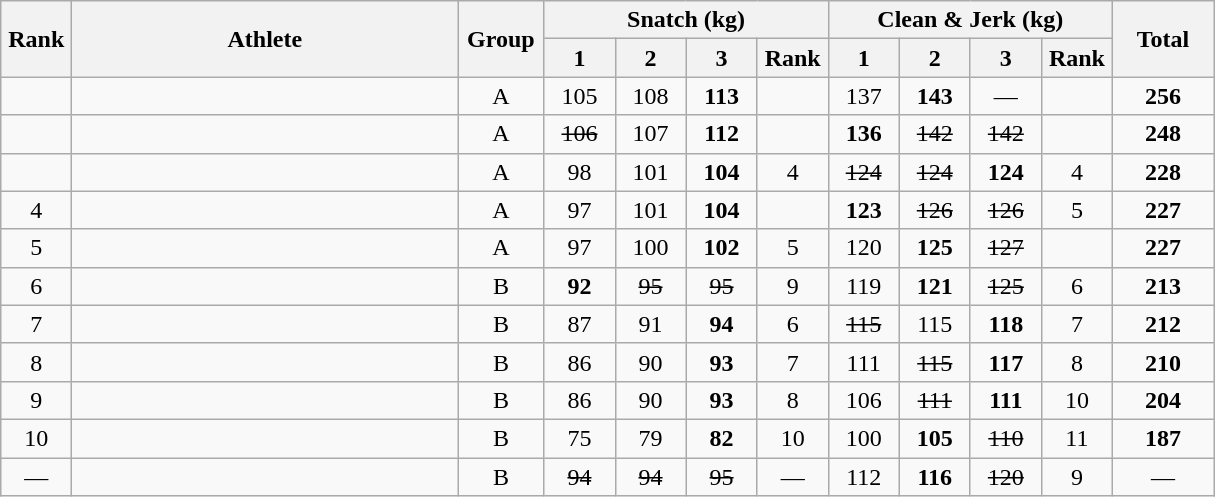<table class = "wikitable" style="text-align:center;">
<tr>
<th rowspan=2 width=40>Rank</th>
<th rowspan=2 width=250>Athlete</th>
<th rowspan=2 width=50>Group</th>
<th colspan=4>Snatch (kg)</th>
<th colspan=4>Clean & Jerk (kg)</th>
<th rowspan=2 width=60>Total</th>
</tr>
<tr>
<th width=40>1</th>
<th width=40>2</th>
<th width=40>3</th>
<th width=40>Rank</th>
<th width=40>1</th>
<th width=40>2</th>
<th width=40>3</th>
<th width=40>Rank</th>
</tr>
<tr>
<td></td>
<td align=left></td>
<td>A</td>
<td>105</td>
<td>108</td>
<td><strong>113</strong></td>
<td></td>
<td>137</td>
<td><strong>143</strong></td>
<td>—</td>
<td></td>
<td><strong>256</strong></td>
</tr>
<tr>
<td></td>
<td align=left></td>
<td>A</td>
<td><s>106</s></td>
<td>107</td>
<td><strong>112</strong></td>
<td></td>
<td><strong>136</strong></td>
<td><s>142</s></td>
<td><s>142</s></td>
<td></td>
<td><strong>248</strong></td>
</tr>
<tr>
<td></td>
<td align=left></td>
<td>A</td>
<td>98</td>
<td>101</td>
<td><strong>104</strong></td>
<td>4</td>
<td><s>124</s></td>
<td><s>124</s></td>
<td><strong>124</strong></td>
<td>4</td>
<td><strong>228</strong></td>
</tr>
<tr>
<td>4</td>
<td align=left></td>
<td>A</td>
<td>97</td>
<td>101</td>
<td><strong>104</strong></td>
<td></td>
<td><strong>123</strong></td>
<td><s>126</s></td>
<td><s>126</s></td>
<td>5</td>
<td><strong>227</strong></td>
</tr>
<tr>
<td>5</td>
<td align=left></td>
<td>A</td>
<td>97</td>
<td>100</td>
<td><strong>102</strong></td>
<td>5</td>
<td>120</td>
<td><strong>125</strong></td>
<td><s>127</s></td>
<td></td>
<td><strong>227</strong></td>
</tr>
<tr>
<td>6</td>
<td align=left></td>
<td>B</td>
<td><strong>92</strong></td>
<td><s>95</s></td>
<td><s>95</s></td>
<td>9</td>
<td>119</td>
<td><strong>121</strong></td>
<td><s>125</s></td>
<td>6</td>
<td><strong>213</strong></td>
</tr>
<tr>
<td>7</td>
<td align=left></td>
<td>B</td>
<td>87</td>
<td>91</td>
<td><strong>94</strong></td>
<td>6</td>
<td><s>115</s></td>
<td>115</td>
<td><strong>118</strong></td>
<td>7</td>
<td><strong>212</strong></td>
</tr>
<tr>
<td>8</td>
<td align=left></td>
<td>B</td>
<td>86</td>
<td>90</td>
<td><strong>93</strong></td>
<td>7</td>
<td>111</td>
<td><s>115</s></td>
<td><strong>117</strong></td>
<td>8</td>
<td><strong>210</strong></td>
</tr>
<tr>
<td>9</td>
<td align=left></td>
<td>B</td>
<td>86</td>
<td>90</td>
<td><strong>93</strong></td>
<td>8</td>
<td>106</td>
<td><s>111</s></td>
<td><strong>111</strong></td>
<td>10</td>
<td><strong>204</strong></td>
</tr>
<tr>
<td>10</td>
<td align=left></td>
<td>B</td>
<td>75</td>
<td>79</td>
<td><strong>82</strong></td>
<td>10</td>
<td>100</td>
<td><strong>105</strong></td>
<td><s>110</s></td>
<td>11</td>
<td><strong>187</strong></td>
</tr>
<tr>
<td>—</td>
<td align=left></td>
<td>B</td>
<td><s>94</s></td>
<td><s>94</s></td>
<td><s>95</s></td>
<td>—</td>
<td>112</td>
<td><strong>116</strong></td>
<td><s>120</s></td>
<td>9</td>
<td>—</td>
</tr>
</table>
